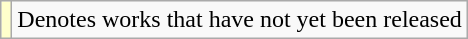<table class="wikitable">
<tr>
<td style="background:#FFFFCC;"></td>
<td>Denotes works that have not yet been released</td>
</tr>
</table>
